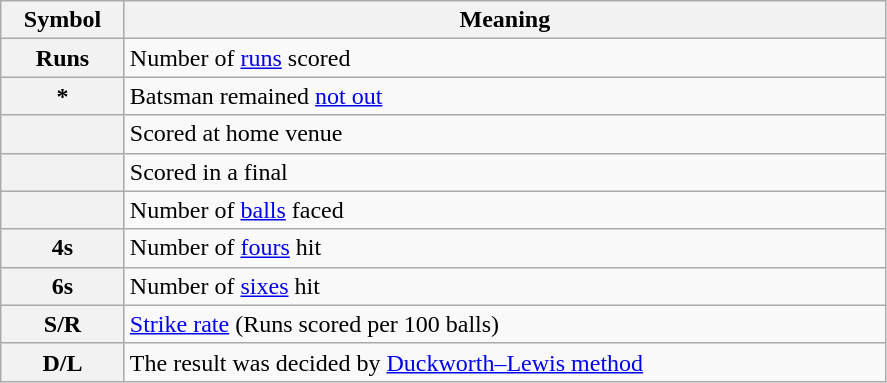<table class="wikitable plainrowheaders">
<tr>
<th scope="col" style="width:75px">Symbol</th>
<th scope="col" style="width:500px">Meaning</th>
</tr>
<tr>
<th scope="row">Runs</th>
<td>Number of <a href='#'>runs</a> scored</td>
</tr>
<tr>
<th scope="row">*</th>
<td>Batsman remained <a href='#'>not out</a></td>
</tr>
<tr>
<th scope="row"></th>
<td>Scored at home venue</td>
</tr>
<tr>
<th scope="row"></th>
<td>Scored in a final</td>
</tr>
<tr>
<th scope="row"></th>
<td>Number of <a href='#'>balls</a> faced</td>
</tr>
<tr>
<th scope="row">4s</th>
<td>Number of <a href='#'>fours</a> hit</td>
</tr>
<tr>
<th scope="row">6s</th>
<td>Number of <a href='#'>sixes</a> hit</td>
</tr>
<tr>
<th scope="row">S/R</th>
<td><a href='#'>Strike rate</a> (Runs scored per 100 balls)</td>
</tr>
<tr>
<th scope="row">D/L</th>
<td>The result was decided by <a href='#'>Duckworth–Lewis method</a></td>
</tr>
</table>
